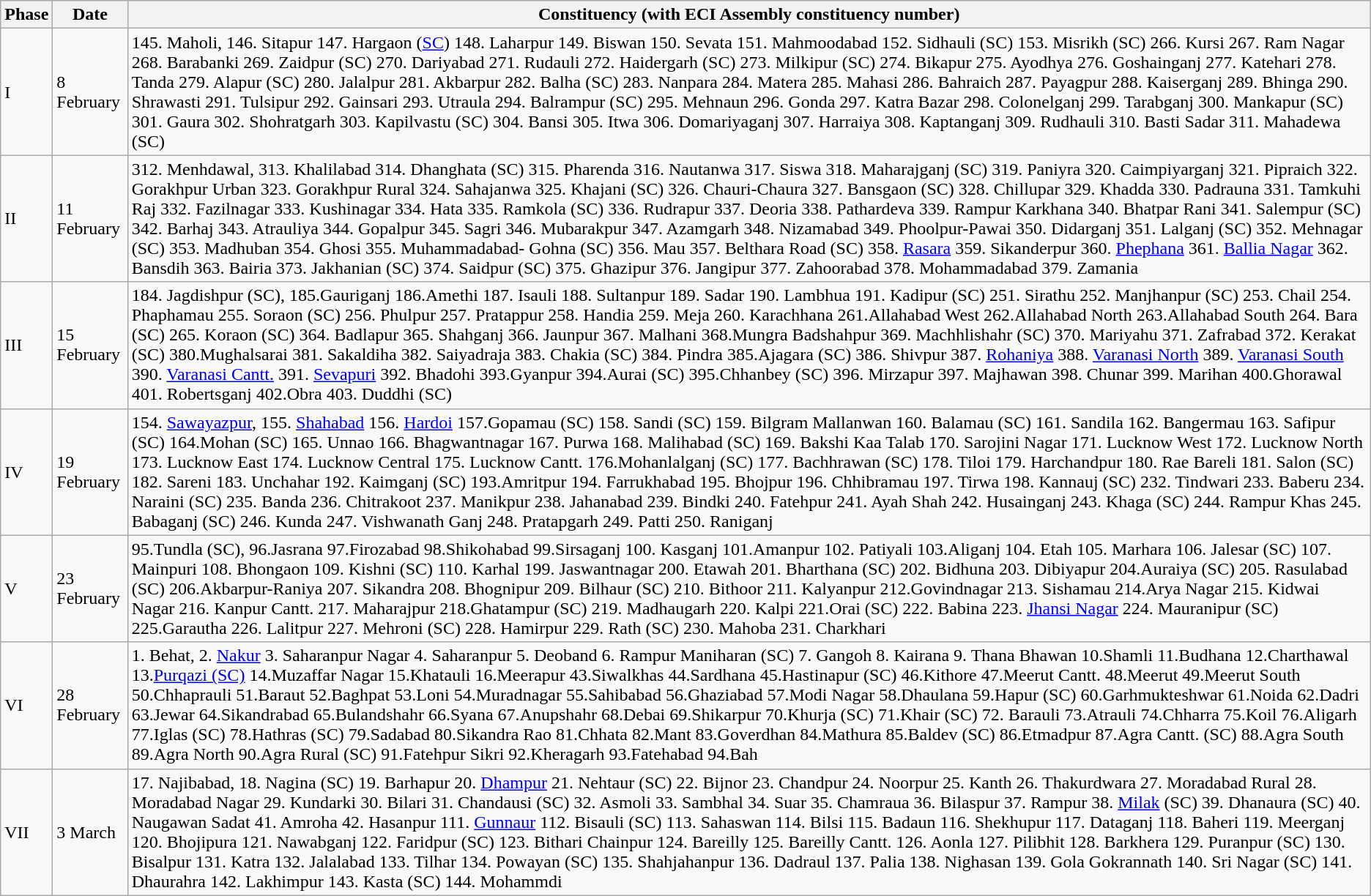<table class="wikitable">
<tr>
<th>Phase</th>
<th>Date</th>
<th>Constituency (with ECI Assembly constituency number)</th>
</tr>
<tr>
<td>I</td>
<td>8 February</td>
<td>145. Maholi, 146. Sitapur 147. Hargaon (<a href='#'>SC</a>) 148. Laharpur 149. Biswan 150. Sevata 151. Mahmoodabad 152. Sidhauli (SC) 153. Misrikh (SC) 266. Kursi 267. Ram Nagar 268. Barabanki 269. Zaidpur (SC) 270. Dariyabad 271. Rudauli 272. Haidergarh (SC) 273. Milkipur (SC) 274. Bikapur 275. Ayodhya 276. Goshainganj 277. Katehari 278. Tanda 279. Alapur (SC) 280. Jalalpur 281. Akbarpur 282. Balha (SC) 283. Nanpara 284. Matera 285. Mahasi 286. Bahraich 287. Payagpur 288. Kaiserganj 289. Bhinga 290. Shrawasti 291. Tulsipur 292. Gainsari 293. Utraula 294. Balrampur (SC) 295. Mehnaun 296. Gonda 297. Katra Bazar 298. Colonelganj 299. Tarabganj 300. Mankapur (SC) 301. Gaura 302. Shohratgarh 303. Kapilvastu (SC) 304. Bansi 305. Itwa 306. Domariyaganj 307. Harraiya 308. Kaptanganj 309. Rudhauli 310. Basti Sadar 311. Mahadewa (SC)</td>
</tr>
<tr>
<td>II</td>
<td>11 February</td>
<td>312. Menhdawal, 313. Khalilabad 314. Dhanghata (SC) 315. Pharenda 316. Nautanwa 317. Siswa 318. Maharajganj (SC) 319. Paniyra 320. Caimpiyarganj 321. Pipraich 322. Gorakhpur Urban 323. Gorakhpur Rural 324. Sahajanwa 325. Khajani (SC) 326. Chauri-Chaura 327. Bansgaon (SC) 328. Chillupar 329. Khadda 330. Padrauna 331. Tamkuhi Raj 332. Fazilnagar 333. Kushinagar 334. Hata 335. Ramkola (SC) 336. Rudrapur 337. Deoria 338. Pathardeva 339. Rampur Karkhana 340. Bhatpar Rani 341. Salempur (SC) 342. Barhaj 343. Atrauliya 344. Gopalpur 345. Sagri 346. Mubarakpur 347. Azamgarh 348. Nizamabad 349. Phoolpur-Pawai 350. Didarganj 351. Lalganj (SC) 352. Mehnagar (SC) 353. Madhuban 354. Ghosi 355. Muhammadabad- Gohna (SC) 356. Mau 357. Belthara Road (SC) 358. <a href='#'>Rasara</a> 359. Sikanderpur 360. <a href='#'>Phephana</a> 361. <a href='#'>Ballia Nagar</a> 362. Bansdih 363. Bairia 373. Jakhanian (SC) 374. Saidpur (SC) 375. Ghazipur 376. Jangipur 377. Zahoorabad 378. Mohammadabad 379. Zamania</td>
</tr>
<tr>
<td>III</td>
<td>15 February</td>
<td>184. Jagdishpur (SC), 185.Gauriganj 186.Amethi 187. Isauli 188. Sultanpur 189. Sadar 190. Lambhua 191. Kadipur (SC) 251. Sirathu 252. Manjhanpur (SC) 253. Chail 254. Phaphamau 255. Soraon (SC) 256. Phulpur 257. Pratappur 258. Handia 259. Meja 260. Karachhana 261.Allahabad West 262.Allahabad North 263.Allahabad South 264. Bara (SC) 265. Koraon (SC) 364. Badlapur 365. Shahganj 366. Jaunpur 367. Malhani 368.Mungra Badshahpur 369. Machhlishahr (SC) 370. Mariyahu 371. Zafrabad 372. Kerakat (SC) 380.Mughalsarai 381. Sakaldiha 382. Saiyadraja 383. Chakia (SC) 384. Pindra 385.Ajagara (SC) 386. Shivpur 387. <a href='#'>Rohaniya</a> 388. <a href='#'>Varanasi North</a> 389. <a href='#'>Varanasi South</a> 390. <a href='#'>Varanasi Cantt.</a> 391. <a href='#'>Sevapuri</a> 392. Bhadohi 393.Gyanpur 394.Aurai (SC) 395.Chhanbey (SC) 396. Mirzapur 397. Majhawan 398. Chunar 399. Marihan 400.Ghorawal 401. Robertsganj 402.Obra 403. Duddhi (SC)</td>
</tr>
<tr>
<td>IV</td>
<td>19 February</td>
<td>154. <a href='#'>Sawayazpur</a>, 155. <a href='#'>Shahabad</a> 156. <a href='#'>Hardoi</a> 157.Gopamau (SC) 158. Sandi (SC) 159. Bilgram Mallanwan 160. Balamau (SC) 161. Sandila 162. Bangermau 163. Safipur (SC) 164.Mohan (SC) 165. Unnao 166. Bhagwantnagar 167. Purwa 168. Malihabad (SC) 169. Bakshi Kaa Talab 170. Sarojini Nagar 171. Lucknow West 172. Lucknow North 173. Lucknow East 174. Lucknow Central 175. Lucknow Cantt. 176.Mohanlalganj (SC) 177. Bachhrawan (SC) 178. Tiloi 179. Harchandpur 180. Rae Bareli 181. Salon (SC) 182. Sareni 183. Unchahar 192. Kaimganj (SC) 193.Amritpur 194. Farrukhabad 195. Bhojpur 196. Chhibramau 197. Tirwa 198. Kannauj (SC) 232. Tindwari 233. Baberu 234. Naraini (SC) 235. Banda 236. Chitrakoot 237. Manikpur 238. Jahanabad 239. Bindki 240. Fatehpur 241. Ayah Shah 242. Husainganj 243. Khaga (SC) 244. Rampur Khas 245. Babaganj (SC) 246. Kunda 247. Vishwanath Ganj 248. Pratapgarh 249. Patti 250. Raniganj</td>
</tr>
<tr>
<td>V</td>
<td>23 February</td>
<td>95.Tundla (SC), 96.Jasrana 97.Firozabad 98.Shikohabad 99.Sirsaganj 100. Kasganj 101.Amanpur 102. Patiyali 103.Aliganj 104. Etah 105. Marhara 106. Jalesar (SC) 107. Mainpuri 108. Bhongaon 109. Kishni (SC) 110. Karhal 199. Jaswantnagar 200. Etawah 201. Bharthana (SC) 202. Bidhuna 203. Dibiyapur 204.Auraiya (SC) 205. Rasulabad (SC) 206.Akbarpur-Raniya 207. Sikandra 208. Bhognipur 209. Bilhaur (SC) 210. Bithoor 211. Kalyanpur 212.Govindnagar 213. Sishamau 214.Arya Nagar 215. Kidwai Nagar 216. Kanpur Cantt. 217. Maharajpur 218.Ghatampur (SC) 219. Madhaugarh 220. Kalpi 221.Orai (SC) 222. Babina 223. <a href='#'>Jhansi Nagar</a> 224. Mauranipur (SC) 225.Garautha 226. Lalitpur 227. Mehroni (SC) 228. Hamirpur 229. Rath (SC) 230. Mahoba 231. Charkhari</td>
</tr>
<tr>
<td>VI</td>
<td>28 February</td>
<td>1. Behat, 2. <a href='#'>Nakur</a> 3. Saharanpur Nagar 4. Saharanpur 5. Deoband 6. Rampur Maniharan (SC) 7. Gangoh 8. Kairana 9. Thana Bhawan 10.Shamli 11.Budhana 12.Charthawal 13.<a href='#'>Purqazi (SC)</a> 14.Muzaffar Nagar 15.Khatauli 16.Meerapur 43.Siwalkhas 44.Sardhana 45.Hastinapur (SC) 46.Kithore 47.Meerut Cantt. 48.Meerut 49.Meerut South 50.Chhaprauli 51.Baraut 52.Baghpat 53.Loni 54.Muradnagar 55.Sahibabad 56.Ghaziabad 57.Modi Nagar 58.Dhaulana 59.Hapur (SC) 60.Garhmukteshwar 61.Noida 62.Dadri 63.Jewar 64.Sikandrabad 65.Bulandshahr 66.Syana 67.Anupshahr 68.Debai 69.Shikarpur 70.Khurja (SC) 71.Khair (SC) 72. Barauli 73.Atrauli 74.Chharra 75.Koil 76.Aligarh 77.Iglas (SC) 78.Hathras (SC) 79.Sadabad 80.Sikandra Rao 81.Chhata 82.Mant 83.Goverdhan 84.Mathura 85.Baldev (SC) 86.Etmadpur 87.Agra Cantt. (SC) 88.Agra South 89.Agra North 90.Agra Rural (SC) 91.Fatehpur Sikri 92.Kheragarh 93.Fatehabad 94.Bah</td>
</tr>
<tr>
<td>VII</td>
<td>3 March</td>
<td>17. Najibabad, 18. Nagina (SC) 19. Barhapur 20. <a href='#'>Dhampur</a> 21. Nehtaur (SC) 22. Bijnor 23. Chandpur 24. Noorpur 25. Kanth 26. Thakurdwara 27. Moradabad Rural 28. Moradabad Nagar 29. Kundarki 30. Bilari 31. Chandausi (SC) 32. Asmoli 33. Sambhal 34. Suar 35. Chamraua 36. Bilaspur 37. Rampur 38. <a href='#'>Milak</a> (SC) 39. Dhanaura (SC) 40. Naugawan Sadat 41. Amroha 42. Hasanpur 111. <a href='#'>Gunnaur</a> 112. Bisauli (SC) 113. Sahaswan 114. Bilsi 115. Badaun 116. Shekhupur 117. Dataganj 118. Baheri 119. Meerganj 120. Bhojipura 121. Nawabganj 122. Faridpur (SC) 123. Bithari Chainpur 124. Bareilly 125. Bareilly Cantt. 126. Aonla 127. Pilibhit 128. Barkhera 129. Puranpur (SC) 130. Bisalpur 131. Katra 132. Jalalabad 133. Tilhar 134. Powayan (SC) 135. Shahjahanpur 136. Dadraul 137. Palia 138. Nighasan 139. Gola Gokrannath 140. Sri Nagar (SC) 141. Dhaurahra 142. Lakhimpur 143. Kasta (SC) 144. Mohammdi</td>
</tr>
</table>
